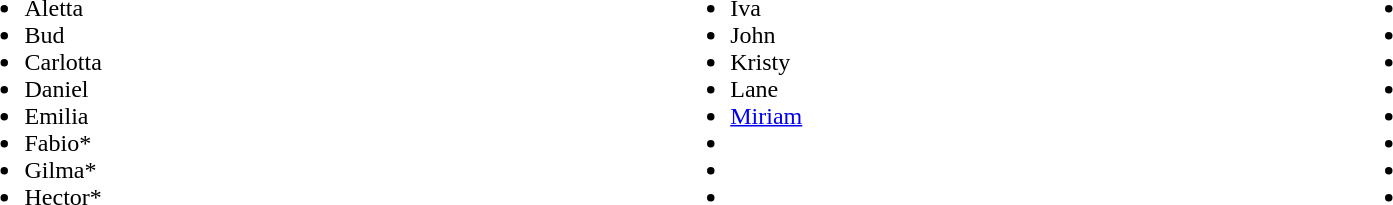<table width="90%">
<tr>
<td><br><ul><li>Aletta</li><li>Bud</li><li>Carlotta</li><li>Daniel</li><li>Emilia</li><li>Fabio*</li><li>Gilma*</li><li>Hector*</li></ul></td>
<td><br><ul><li>Iva</li><li>John</li><li>Kristy</li><li>Lane</li><li><a href='#'>Miriam</a></li><li></li><li></li><li></li></ul></td>
<td><br><ul><li></li><li></li><li></li><li></li><li></li><li></li><li></li><li></li></ul></td>
</tr>
</table>
